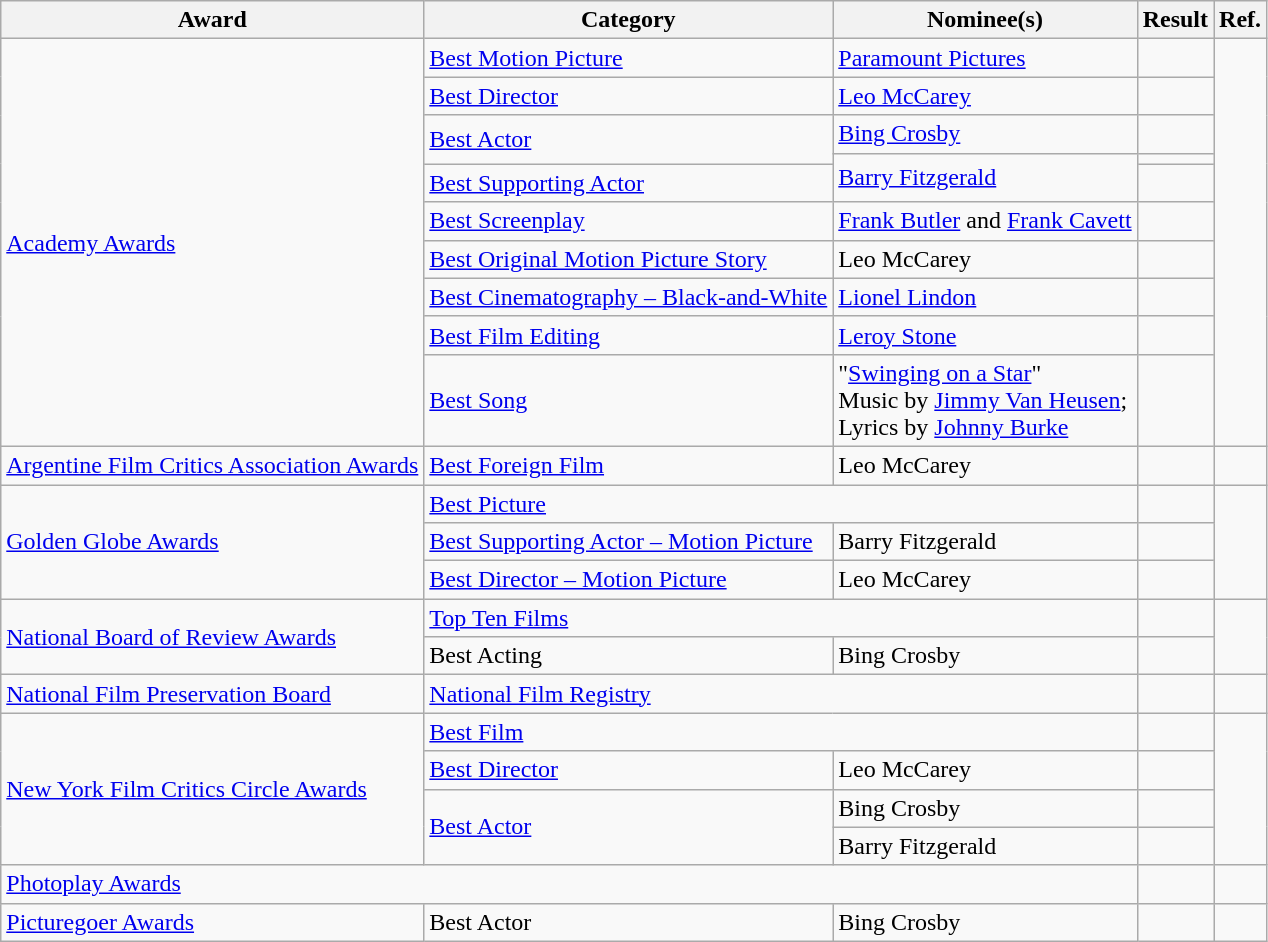<table class="wikitable plainrowheaders">
<tr>
<th>Award</th>
<th>Category</th>
<th>Nominee(s)</th>
<th>Result</th>
<th>Ref.</th>
</tr>
<tr>
<td rowspan="10"><a href='#'>Academy Awards</a></td>
<td><a href='#'>Best Motion Picture</a></td>
<td><a href='#'>Paramount Pictures</a></td>
<td></td>
<td align="center" rowspan="10"></td>
</tr>
<tr>
<td><a href='#'>Best Director</a></td>
<td><a href='#'>Leo McCarey</a></td>
<td></td>
</tr>
<tr>
<td rowspan="2"><a href='#'>Best Actor</a></td>
<td><a href='#'>Bing Crosby</a></td>
<td></td>
</tr>
<tr>
<td rowspan="2"><a href='#'>Barry Fitzgerald</a></td>
<td></td>
</tr>
<tr>
<td><a href='#'>Best Supporting Actor</a></td>
<td></td>
</tr>
<tr>
<td><a href='#'>Best Screenplay</a></td>
<td><a href='#'>Frank Butler</a> and <a href='#'>Frank Cavett</a></td>
<td></td>
</tr>
<tr>
<td><a href='#'>Best Original Motion Picture Story</a></td>
<td>Leo McCarey</td>
<td></td>
</tr>
<tr>
<td><a href='#'>Best Cinematography – Black-and-White</a></td>
<td><a href='#'>Lionel Lindon</a></td>
<td></td>
</tr>
<tr>
<td><a href='#'>Best Film Editing</a></td>
<td><a href='#'>Leroy Stone</a></td>
<td></td>
</tr>
<tr>
<td><a href='#'>Best Song</a></td>
<td>"<a href='#'>Swinging on a Star</a>" <br> Music by <a href='#'>Jimmy Van Heusen</a>; <br> Lyrics by <a href='#'>Johnny Burke</a></td>
<td></td>
</tr>
<tr>
<td><a href='#'>Argentine Film Critics Association Awards</a></td>
<td><a href='#'>Best Foreign Film</a></td>
<td>Leo McCarey</td>
<td></td>
<td align="center"></td>
</tr>
<tr>
<td rowspan="3"><a href='#'>Golden Globe Awards</a></td>
<td colspan="2"><a href='#'>Best Picture</a></td>
<td></td>
<td align="center" rowspan="3"></td>
</tr>
<tr>
<td><a href='#'>Best Supporting Actor – Motion Picture</a></td>
<td>Barry Fitzgerald</td>
<td></td>
</tr>
<tr>
<td><a href='#'>Best Director – Motion Picture</a></td>
<td>Leo McCarey</td>
<td></td>
</tr>
<tr>
<td rowspan="2"><a href='#'>National Board of Review Awards</a></td>
<td colspan="2"><a href='#'>Top Ten Films</a></td>
<td></td>
<td align="center" rowspan="2"></td>
</tr>
<tr>
<td>Best Acting</td>
<td>Bing Crosby</td>
<td></td>
</tr>
<tr>
<td><a href='#'>National Film Preservation Board</a></td>
<td colspan="2"><a href='#'>National Film Registry</a></td>
<td></td>
<td align="center"></td>
</tr>
<tr>
<td rowspan="4"><a href='#'>New York Film Critics Circle Awards</a></td>
<td colspan="2"><a href='#'>Best Film</a></td>
<td></td>
<td align="center" rowspan="4"></td>
</tr>
<tr>
<td><a href='#'>Best Director</a></td>
<td>Leo McCarey</td>
<td></td>
</tr>
<tr>
<td rowspan="2"><a href='#'>Best Actor</a></td>
<td>Bing Crosby</td>
<td></td>
</tr>
<tr>
<td>Barry Fitzgerald</td>
<td></td>
</tr>
<tr>
<td colspan="3"><a href='#'>Photoplay Awards</a></td>
<td></td>
<td align="center"></td>
</tr>
<tr>
<td><a href='#'>Picturegoer Awards</a></td>
<td>Best Actor</td>
<td>Bing Crosby</td>
<td></td>
<td align="center"></td>
</tr>
</table>
